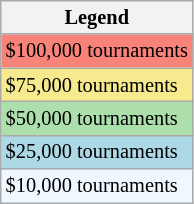<table class=wikitable style="font-size:85%">
<tr>
<th>Legend</th>
</tr>
<tr style="background:#f88379;">
<td>$100,000 tournaments</td>
</tr>
<tr style="background:#f7e98e;">
<td>$75,000 tournaments</td>
</tr>
<tr style="background:#addfad;">
<td>$50,000 tournaments</td>
</tr>
<tr style="background:lightblue;">
<td>$25,000 tournaments</td>
</tr>
<tr style="background:#f0f8ff;">
<td>$10,000 tournaments</td>
</tr>
</table>
